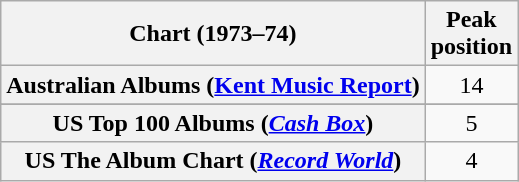<table class="wikitable sortable plainrowheaders" style="text-align:center;">
<tr>
<th scope="col">Chart (1973–74)</th>
<th scope="col">Peak<br>position</th>
</tr>
<tr>
<th scope="row">Australian Albums (<a href='#'>Kent Music Report</a>)</th>
<td>14</td>
</tr>
<tr>
</tr>
<tr>
</tr>
<tr>
<th scope="row">US Top 100 Albums (<em><a href='#'>Cash Box</a></em>)</th>
<td>5</td>
</tr>
<tr>
<th scope="row">US The Album Chart (<em><a href='#'>Record World</a></em>)</th>
<td>4</td>
</tr>
</table>
